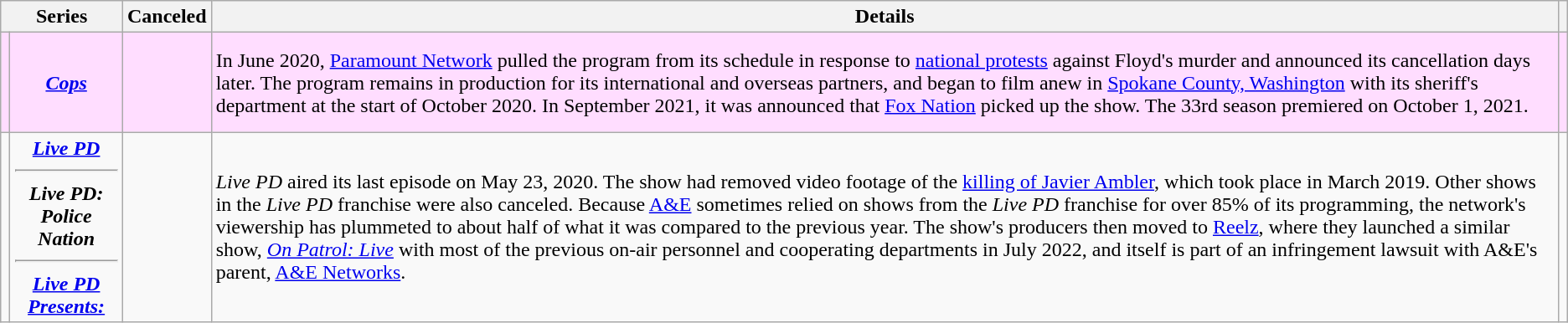<table class="wikitable sortable" style="text-align:left">
<tr>
<th colspan="2">Series</th>
<th>Canceled</th>
<th>Details</th>
<th class="unsortable"></th>
</tr>
<tr style="background-color: #FDF">
<td></td>
<td style="text-align: center; font-weight: bold"><em><a href='#'>Cops</a></em></td>
<td></td>
<td>In June 2020, <a href='#'>Paramount Network</a> pulled the program from its schedule in response to <a href='#'>national protests</a> against Floyd's murder and announced its cancellation days later. The program remains in production for its international and overseas partners, and began to film anew in <a href='#'>Spokane County, Washington</a> with its sheriff's department at the start of October 2020. In September 2021, it was announced that <a href='#'>Fox Nation</a> picked up the show. The 33rd season premiered on October 1, 2021.</td>
<td><br><br><br><br></td>
</tr>
<tr>
<td></td>
<td style="text-align: center; font-weight: bold"><em><a href='#'>Live&nbsp;PD</a></em><hr><em>Live PD: Police Nation</em><hr><em><a href='#'>Live PD Presents: </a></em></td>
<td></td>
<td><em>Live PD</em> aired its last episode on May 23, 2020. The show had removed video footage of the <a href='#'>killing of Javier Ambler</a>, which took place in March 2019. Other shows in the <em>Live PD</em> franchise were also canceled. Because <a href='#'>A&E</a> sometimes relied on shows from the <em>Live PD</em> franchise for over 85% of its programming, the network's viewership has plummeted to about half of what it was compared to the previous year. The show's producers then moved to <a href='#'>Reelz</a>, where they launched a similar show, <em><a href='#'>On Patrol: Live</a></em> with most of the previous on-air personnel and cooperating departments in July 2022, and itself is part of an infringement lawsuit with A&E's parent, <a href='#'>A&E Networks</a>.</td>
<td><br></td>
</tr>
</table>
